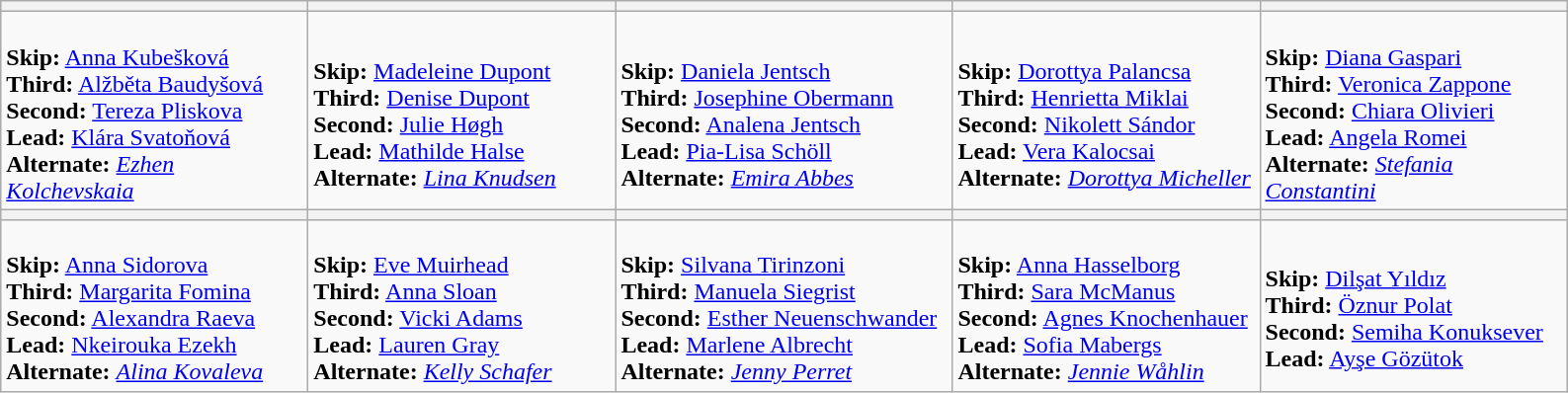<table class="wikitable">
<tr>
<th width=200></th>
<th width=200></th>
<th width=220></th>
<th width=200></th>
<th width=200></th>
</tr>
<tr>
<td><br><strong>Skip:</strong> <a href='#'>Anna Kubešková</a><br>
<strong>Third:</strong> <a href='#'>Alžběta Baudyšová</a><br>
<strong>Second:</strong> <a href='#'>Tereza Pliskova</a><br>
<strong>Lead:</strong> <a href='#'>Klára Svatoňová</a><br>
<strong>Alternate:</strong> <em><a href='#'>Ezhen Kolchevskaia</a></em></td>
<td><br><strong>Skip:</strong> <a href='#'>Madeleine Dupont</a><br>
<strong>Third:</strong> <a href='#'>Denise Dupont</a><br>
<strong>Second:</strong> <a href='#'>Julie Høgh</a><br>
<strong>Lead:</strong> <a href='#'>Mathilde Halse</a><br>
<strong>Alternate:</strong> <em><a href='#'>Lina Knudsen</a></em></td>
<td><br><strong>Skip:</strong> <a href='#'>Daniela Jentsch</a><br>
<strong>Third:</strong> <a href='#'>Josephine Obermann</a><br>
<strong>Second:</strong> <a href='#'>Analena Jentsch</a><br>
<strong>Lead:</strong> <a href='#'>Pia-Lisa Schöll</a><br>
<strong>Alternate:</strong> <em><a href='#'>Emira Abbes</a></em></td>
<td><br><strong>Skip:</strong> <a href='#'>Dorottya Palancsa</a><br>
<strong>Third:</strong> <a href='#'>Henrietta Miklai</a><br>
<strong>Second:</strong> <a href='#'>Nikolett Sándor</a><br>
<strong>Lead:</strong> <a href='#'>Vera Kalocsai</a><br>
<strong>Alternate:</strong> <em><a href='#'>Dorottya Micheller</a></em></td>
<td><br><strong>Skip:</strong> <a href='#'>Diana Gaspari</a><br>
<strong>Third:</strong> <a href='#'>Veronica Zappone</a><br>
<strong>Second:</strong> <a href='#'>Chiara Olivieri</a><br>
<strong>Lead:</strong> <a href='#'>Angela Romei</a><br>
<strong>Alternate:</strong> <em><a href='#'>Stefania Constantini</a></em></td>
</tr>
<tr>
<th width=200></th>
<th width=200></th>
<th width=220></th>
<th width=200></th>
<th width=200></th>
</tr>
<tr>
<td><br><strong>Skip:</strong> <a href='#'>Anna Sidorova</a><br>
<strong>Third:</strong> <a href='#'>Margarita Fomina</a><br>
<strong>Second:</strong> <a href='#'>Alexandra Raeva</a><br>
<strong>Lead:</strong> <a href='#'>Nkeirouka Ezekh</a><br>
<strong>Alternate:</strong> <em><a href='#'>Alina Kovaleva</a></em></td>
<td><br><strong>Skip:</strong> <a href='#'>Eve Muirhead</a><br>
<strong>Third:</strong> <a href='#'>Anna Sloan</a><br>
<strong>Second:</strong> <a href='#'>Vicki Adams</a><br>
<strong>Lead:</strong> <a href='#'>Lauren Gray</a><br>
<strong>Alternate:</strong> <em><a href='#'>Kelly Schafer</a></em></td>
<td><br><strong>Skip:</strong> <a href='#'>Silvana Tirinzoni</a><br>
<strong>Third:</strong> <a href='#'>Manuela Siegrist</a><br>
<strong>Second:</strong> <a href='#'>Esther Neuenschwander</a><br>
<strong>Lead:</strong> <a href='#'>Marlene Albrecht</a><br>
<strong>Alternate:</strong> <em><a href='#'>Jenny Perret</a></em></td>
<td><br><strong>Skip:</strong> <a href='#'>Anna Hasselborg</a><br>
<strong>Third:</strong> <a href='#'>Sara McManus</a><br>
<strong>Second:</strong> <a href='#'>Agnes Knochenhauer</a><br>
<strong>Lead:</strong> <a href='#'>Sofia Mabergs</a><br>
<strong>Alternate:</strong> <em><a href='#'>Jennie Wåhlin</a></em></td>
<td><br><strong>Skip:</strong> <a href='#'>Dilşat Yıldız</a><br>
<strong>Third:</strong> <a href='#'>Öznur Polat</a><br>
<strong>Second:</strong> <a href='#'>Semiha Konuksever</a><br>
<strong>Lead:</strong> <a href='#'>Ayşe Gözütok</a></td>
</tr>
</table>
